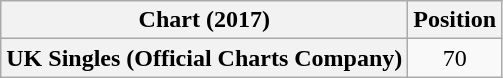<table class="wikitable plainrowheaders" style="text-align:center">
<tr>
<th scope="col">Chart (2017)</th>
<th scope="col">Position</th>
</tr>
<tr>
<th scope="row">UK Singles (Official Charts Company)</th>
<td>70</td>
</tr>
</table>
